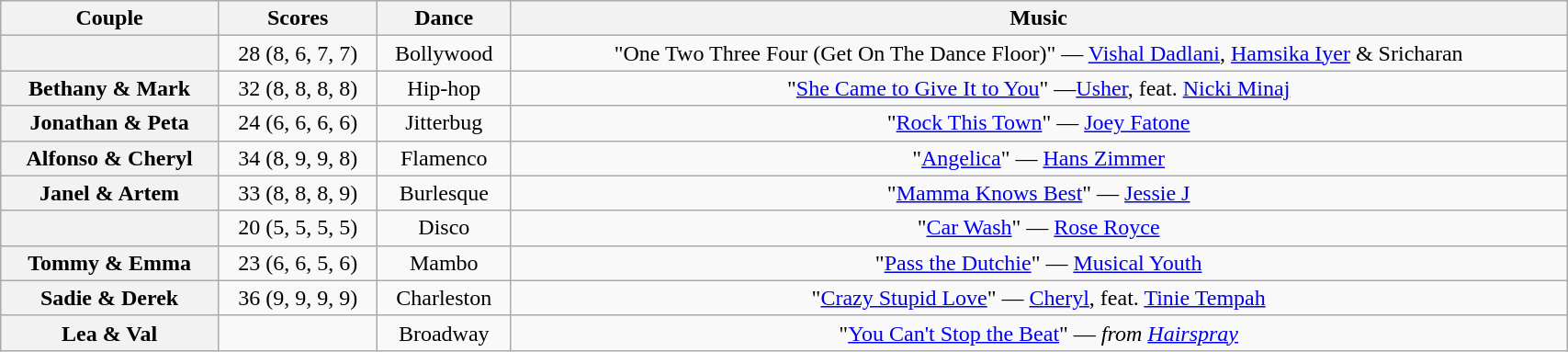<table class="wikitable sortable" style="text-align:center; width:90%">
<tr>
<th scope="col">Couple</th>
<th scope="col">Scores</th>
<th scope="col" class="unsortable">Dance</th>
<th scope="col" class="unsortable">Music</th>
</tr>
<tr>
<th scope="row"></th>
<td>28 (8, 6, 7, 7)</td>
<td>Bollywood</td>
<td>"One Two Three Four (Get On The Dance Floor)" — <a href='#'>Vishal Dadlani</a>, <a href='#'>Hamsika Iyer</a> & Sricharan</td>
</tr>
<tr>
<th scope="row">Bethany & Mark</th>
<td>32 (8, 8, 8, 8)</td>
<td>Hip-hop</td>
<td>"<a href='#'>She Came to Give It to You</a>"  —<a href='#'>Usher</a>, feat. <a href='#'>Nicki Minaj</a></td>
</tr>
<tr>
<th scope="row">Jonathan & Peta</th>
<td>24 (6, 6, 6, 6)</td>
<td>Jitterbug</td>
<td>"<a href='#'>Rock This Town</a>" — <a href='#'>Joey Fatone</a></td>
</tr>
<tr>
<th scope="row">Alfonso & Cheryl</th>
<td>34 (8, 9, 9, 8)</td>
<td>Flamenco</td>
<td>"<a href='#'>Angelica</a>" — <a href='#'>Hans Zimmer</a></td>
</tr>
<tr>
<th scope="row">Janel & Artem</th>
<td>33 (8, 8, 8, 9)</td>
<td>Burlesque</td>
<td>"<a href='#'>Mamma Knows Best</a>" — <a href='#'>Jessie J</a></td>
</tr>
<tr>
<th scope="row"></th>
<td>20 (5, 5, 5, 5)</td>
<td>Disco</td>
<td>"<a href='#'>Car Wash</a>" — <a href='#'>Rose Royce</a></td>
</tr>
<tr>
<th scope="row">Tommy & Emma</th>
<td>23 (6, 6, 5, 6)</td>
<td>Mambo</td>
<td>"<a href='#'>Pass the Dutchie</a>" — <a href='#'>Musical Youth</a></td>
</tr>
<tr>
<th scope="row">Sadie & Derek</th>
<td>36 (9, 9, 9, 9)</td>
<td>Charleston</td>
<td>"<a href='#'>Crazy Stupid Love</a>" — <a href='#'>Cheryl</a>, feat. <a href='#'>Tinie Tempah</a></td>
</tr>
<tr>
<th scope="row">Lea & Val</th>
<td></td>
<td>Broadway</td>
<td>"<a href='#'>You Can't Stop the Beat</a>" — <em>from <a href='#'>Hairspray</a></em></td>
</tr>
</table>
